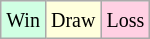<table class="wikitable">
<tr>
<td style="background-color: #d0ffe3;"><small>Win</small></td>
<td style="background-color: #ffffdd;"><small>Draw</small></td>
<td style="background-color: #ffd0e3;"><small>Loss</small></td>
</tr>
</table>
